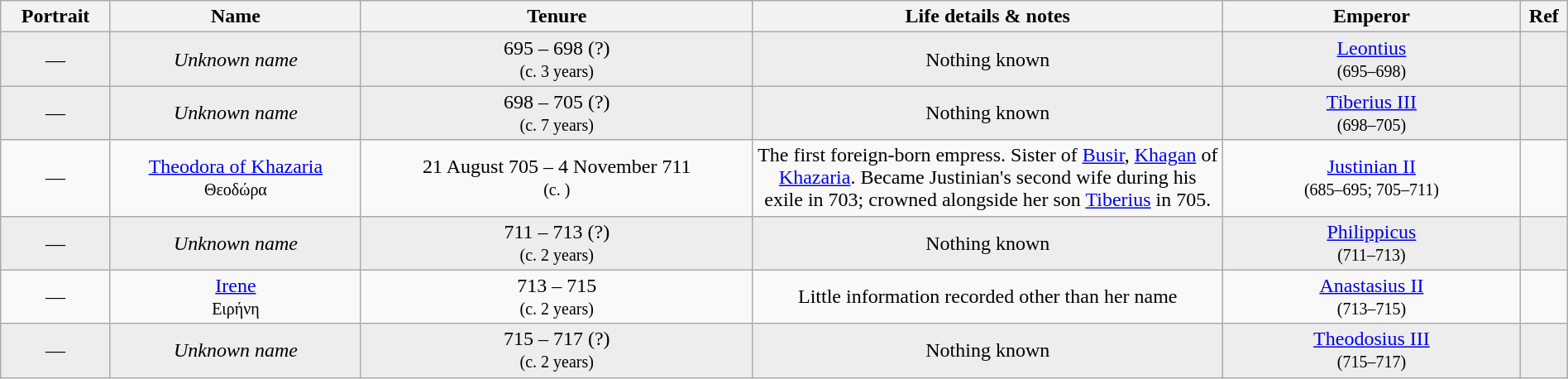<table class="wikitable" style="width:100%; text-align:center;">
<tr>
<th width="7%">Portrait</th>
<th width="16%">Name</th>
<th width="25%">Tenure</th>
<th width="30%">Life details & notes</th>
<th width="19%">Emperor</th>
<th width="3%">Ref</th>
</tr>
<tr>
<td style="background:#EDEDED;">—</td>
<td style="background:#EDEDED;"><em>Unknown name</em></td>
<td style="background:#EDEDED;"> 695 – 698 (?)<br><small>(c. 3 years)</small></td>
<td style="background:#EDEDED;">Nothing known</td>
<td style="background:#EDEDED;"><a href='#'>Leontius</a><br><small>(695–698)</small></td>
<td style="background:#EDEDED;"></td>
</tr>
<tr>
<td style="background:#EDEDED;">—</td>
<td style="background:#EDEDED;"><em>Unknown name</em></td>
<td style="background:#EDEDED;"> 698 – 705 (?)<br><small>(c. 7 years)</small></td>
<td style="background:#EDEDED;">Nothing known</td>
<td style="background:#EDEDED;"><a href='#'>Tiberius III</a><br><small>(698–705)</small></td>
<td style="background:#EDEDED;"></td>
</tr>
<tr>
<td>—</td>
<td><a href='#'>Theodora of Khazaria</a><br><small>Θεοδώρα</small></td>
<td> 21 August 705 – 4 November 711<br><small>(c. )</small></td>
<td>The first foreign-born empress. Sister of <a href='#'>Busir</a>, <a href='#'>Khagan</a> of <a href='#'>Khazaria</a>. Became Justinian's second wife during his exile in 703; crowned alongside her son <a href='#'>Tiberius</a> in 705.</td>
<td><a href='#'>Justinian II</a><br><small>(685–695; 705–711)</small></td>
<td></td>
</tr>
<tr>
<td style="background:#EDEDED;">—</td>
<td style="background:#EDEDED;"><em>Unknown name</em></td>
<td style="background:#EDEDED;"> 711 – 713 (?)<br><small>(c. 2 years)</small></td>
<td style="background:#EDEDED;">Nothing known</td>
<td style="background:#EDEDED;"><a href='#'>Philippicus</a><br><small>(711–713)</small></td>
<td style="background:#EDEDED;"></td>
</tr>
<tr>
<td>—</td>
<td><a href='#'>Irene</a><br><small>Ειρήνη</small></td>
<td> 713 – 715<br><small>(c. 2 years)</small></td>
<td>Little information recorded other than her name</td>
<td><a href='#'>Anastasius II</a><br><small>(713–715)</small></td>
<td></td>
</tr>
<tr>
<td style="background:#EDEDED;">—</td>
<td style="background:#EDEDED;"><em>Unknown name</em></td>
<td style="background:#EDEDED;"> 715 – 717 (?)<br><small>(c. 2 years)</small></td>
<td style="background:#EDEDED;">Nothing known</td>
<td style="background:#EDEDED;"><a href='#'>Theodosius III</a><br><small>(715–717)</small></td>
<td style="background:#EDEDED;"></td>
</tr>
</table>
